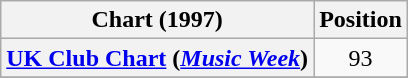<table class="wikitable sortable plainrowheaders" style="text-align:center">
<tr>
<th scope="col">Chart (1997)</th>
<th scope="col">Position</th>
</tr>
<tr>
<th scope="row"><a href='#'>UK Club Chart</a> (<em><a href='#'>Music Week</a></em>)</th>
<td>93</td>
</tr>
<tr>
</tr>
</table>
